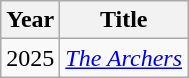<table class="wikitable">
<tr>
<th>Year</th>
<th>Title</th>
</tr>
<tr>
<td>2025</td>
<td><em><a href='#'>The Archers</a></em></td>
</tr>
</table>
